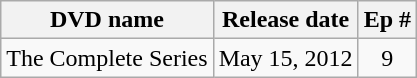<table class="wikitable">
<tr>
<th>DVD name</th>
<th>Release date</th>
<th>Ep #</th>
</tr>
<tr>
<td>The Complete Series</td>
<td>May 15, 2012</td>
<td align="center">9</td>
</tr>
</table>
